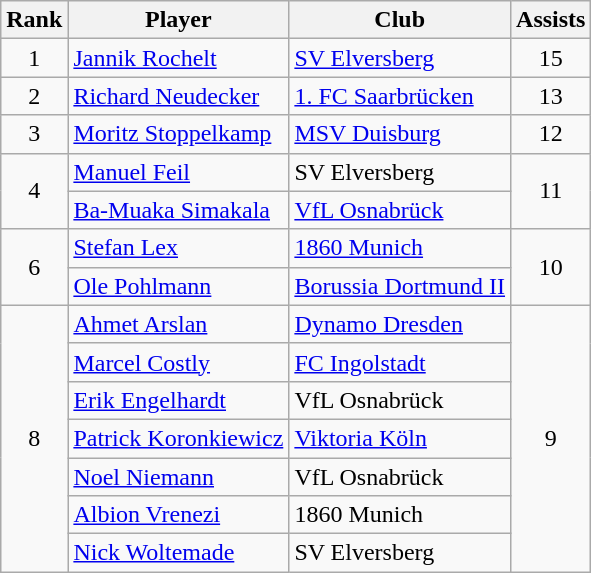<table class="wikitable sortable" style="text-align:center">
<tr>
<th>Rank</th>
<th>Player</th>
<th>Club</th>
<th>Assists</th>
</tr>
<tr>
<td>1</td>
<td align=left> <a href='#'>Jannik Rochelt</a></td>
<td align=left><a href='#'>SV Elversberg</a></td>
<td>15</td>
</tr>
<tr>
<td>2</td>
<td align=left> <a href='#'>Richard Neudecker</a></td>
<td align=left><a href='#'>1. FC Saarbrücken</a></td>
<td>13</td>
</tr>
<tr>
<td>3</td>
<td align=left> <a href='#'>Moritz Stoppelkamp</a></td>
<td align=left><a href='#'>MSV Duisburg</a></td>
<td>12</td>
</tr>
<tr>
<td rowspan="2">4</td>
<td align=left> <a href='#'>Manuel Feil</a></td>
<td align=left>SV Elversberg</td>
<td rowspan="2">11</td>
</tr>
<tr>
<td align=left> <a href='#'>Ba-Muaka Simakala</a></td>
<td align=left><a href='#'>VfL Osnabrück</a></td>
</tr>
<tr>
<td rowspan="2">6</td>
<td align=left> <a href='#'>Stefan Lex</a></td>
<td align=left><a href='#'>1860 Munich</a></td>
<td rowspan="2">10</td>
</tr>
<tr>
<td align=left> <a href='#'>Ole Pohlmann</a></td>
<td align=left><a href='#'>Borussia Dortmund II</a></td>
</tr>
<tr>
<td rowspan=7>8</td>
<td align=left> <a href='#'>Ahmet Arslan</a></td>
<td align=left><a href='#'>Dynamo Dresden</a></td>
<td rowspan=7>9</td>
</tr>
<tr>
<td align=left> <a href='#'>Marcel Costly</a></td>
<td align=left><a href='#'>FC Ingolstadt</a></td>
</tr>
<tr>
<td align=left> <a href='#'>Erik Engelhardt</a></td>
<td align=left>VfL Osnabrück</td>
</tr>
<tr>
<td align=left> <a href='#'>Patrick Koronkiewicz</a></td>
<td align=left><a href='#'>Viktoria Köln</a></td>
</tr>
<tr>
<td align=left> <a href='#'>Noel Niemann</a></td>
<td align=left>VfL Osnabrück</td>
</tr>
<tr>
<td align=left> <a href='#'>Albion Vrenezi</a></td>
<td align=left>1860 Munich</td>
</tr>
<tr>
<td align=left> <a href='#'>Nick Woltemade</a></td>
<td align=left>SV Elversberg</td>
</tr>
</table>
